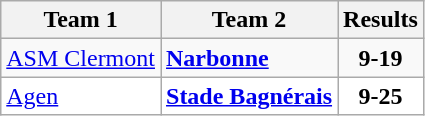<table class="wikitable">
<tr>
<th>Team 1</th>
<th>Team 2</th>
<th>Results</th>
</tr>
<tr>
<td><a href='#'>ASM Clermont</a></td>
<td><strong><a href='#'>Narbonne</a></strong></td>
<td align="center"><strong>9-19</strong></td>
</tr>
<tr bgcolor="white">
<td><a href='#'>Agen</a></td>
<td><strong><a href='#'>Stade Bagnérais</a></strong></td>
<td align="center"><strong>9-25</strong></td>
</tr>
</table>
